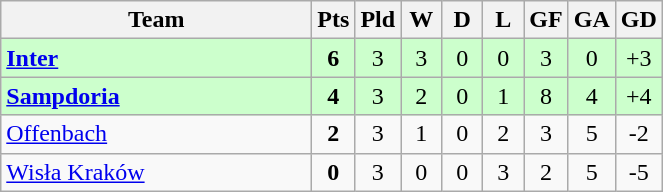<table class="wikitable" style="text-align:center;">
<tr>
<th width=200>Team</th>
<th width=20>Pts</th>
<th width=20>Pld</th>
<th width=20>W</th>
<th width=20>D</th>
<th width=20>L</th>
<th width=20>GF</th>
<th width=20>GA</th>
<th width=20>GD</th>
</tr>
<tr style="background:#ccffcc">
<td style="text-align:left"><strong> <a href='#'>Inter</a></strong></td>
<td><strong>6</strong></td>
<td>3</td>
<td>3</td>
<td>0</td>
<td>0</td>
<td>3</td>
<td>0</td>
<td>+3</td>
</tr>
<tr style="background:#ccffcc">
<td style="text-align:left"><strong> <a href='#'>Sampdoria</a></strong></td>
<td><strong>4</strong></td>
<td>3</td>
<td>2</td>
<td>0</td>
<td>1</td>
<td>8</td>
<td>4</td>
<td>+4</td>
</tr>
<tr>
<td style="text-align:left"> <a href='#'>Offenbach</a></td>
<td><strong>2</strong></td>
<td>3</td>
<td>1</td>
<td>0</td>
<td>2</td>
<td>3</td>
<td>5</td>
<td>-2</td>
</tr>
<tr>
<td style="text-align:left"> <a href='#'>Wisła Kraków</a></td>
<td><strong>0</strong></td>
<td>3</td>
<td>0</td>
<td>0</td>
<td>3</td>
<td>2</td>
<td>5</td>
<td>-5</td>
</tr>
</table>
